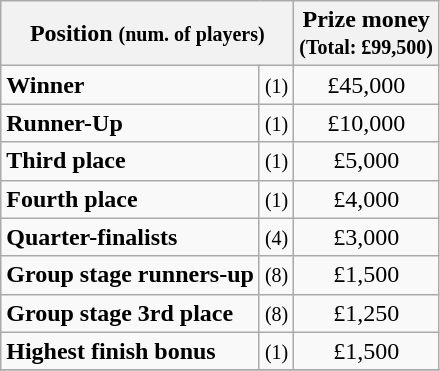<table class="wikitable">
<tr>
<th colspan=2>Position <small>(num. of players)</small></th>
<th>Prize money<br><small>(Total: £99,500)</small></th>
</tr>
<tr>
<td><strong>Winner</strong></td>
<td align=center><small>(1)</small></td>
<td align=center>£45,000</td>
</tr>
<tr>
<td><strong>Runner-Up</strong></td>
<td align=center><small>(1)</small></td>
<td align=center>£10,000</td>
</tr>
<tr>
<td><strong>Third place</strong></td>
<td align=center><small>(1)</small></td>
<td align=center>£5,000</td>
</tr>
<tr>
<td><strong>Fourth place</strong></td>
<td align=center><small>(1)</small></td>
<td align=center>£4,000</td>
</tr>
<tr>
<td><strong>Quarter-finalists</strong></td>
<td align=center><small>(4)</small></td>
<td align=center>£3,000</td>
</tr>
<tr>
<td><strong>Group stage runners-up</strong></td>
<td align=center><small>(8)</small></td>
<td align=center>£1,500</td>
</tr>
<tr>
<td><strong>Group stage 3rd place</strong></td>
<td align=center><small>(8)</small></td>
<td align=center>£1,250</td>
</tr>
<tr>
<td><strong>Highest finish bonus</strong></td>
<td align=center><small>(1)</small></td>
<td align=center>£1,500</td>
</tr>
<tr>
</tr>
</table>
